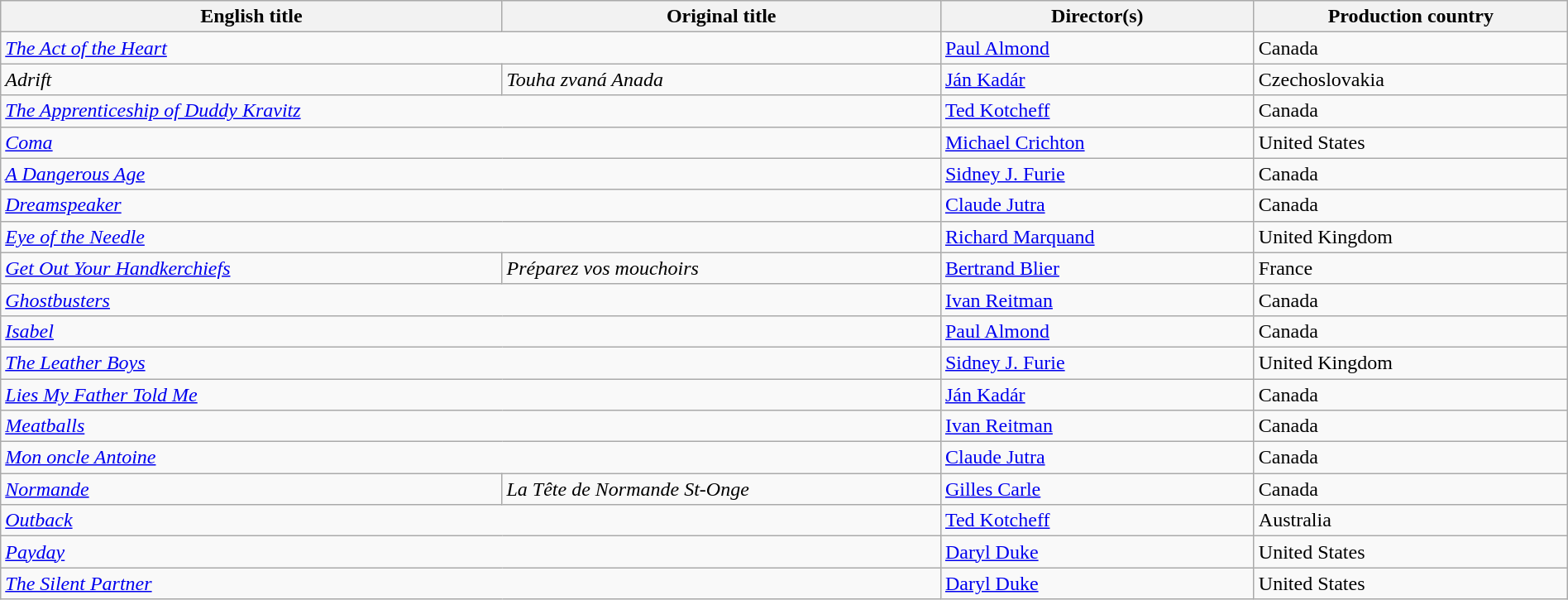<table class="wikitable sortable" style="width:100%; margin-bottom:4px">
<tr>
<th scope="col" width="32%">English title</th>
<th scope="col" width="28%">Original title</th>
<th scope="col" width="20%">Director(s)</th>
<th scope="col" width="20%">Production country</th>
</tr>
<tr>
<td colspan=2><em><a href='#'>The Act of the Heart</a></em></td>
<td><a href='#'>Paul Almond</a></td>
<td>Canada</td>
</tr>
<tr>
<td><em>Adrift</em></td>
<td><em>Touha zvaná Anada</em></td>
<td><a href='#'>Ján Kadár</a></td>
<td>Czechoslovakia</td>
</tr>
<tr>
<td colspan=2><em><a href='#'>The Apprenticeship of Duddy Kravitz</a></em></td>
<td><a href='#'>Ted Kotcheff</a></td>
<td>Canada</td>
</tr>
<tr>
<td colspan=2><em><a href='#'>Coma</a></em></td>
<td><a href='#'>Michael Crichton</a></td>
<td>United States</td>
</tr>
<tr>
<td colspan=2><em><a href='#'>A Dangerous Age</a></em></td>
<td><a href='#'>Sidney J. Furie</a></td>
<td>Canada</td>
</tr>
<tr>
<td colspan=2><em><a href='#'>Dreamspeaker</a></em></td>
<td><a href='#'>Claude Jutra</a></td>
<td>Canada</td>
</tr>
<tr>
<td colspan=2><em><a href='#'>Eye of the Needle</a></em></td>
<td><a href='#'>Richard Marquand</a></td>
<td>United Kingdom</td>
</tr>
<tr>
<td><em><a href='#'>Get Out Your Handkerchiefs</a></em></td>
<td><em>Préparez vos mouchoirs</em></td>
<td><a href='#'>Bertrand Blier</a></td>
<td>France</td>
</tr>
<tr>
<td colspan=2><em><a href='#'>Ghostbusters</a></em></td>
<td><a href='#'>Ivan Reitman</a></td>
<td>Canada</td>
</tr>
<tr>
<td colspan=2><em><a href='#'>Isabel</a></em></td>
<td><a href='#'>Paul Almond</a></td>
<td>Canada</td>
</tr>
<tr>
<td colspan=2><em><a href='#'>The Leather Boys</a></em></td>
<td><a href='#'>Sidney J. Furie</a></td>
<td>United Kingdom</td>
</tr>
<tr>
<td colspan=2><em><a href='#'>Lies My Father Told Me</a></em></td>
<td><a href='#'>Ján Kadár</a></td>
<td>Canada</td>
</tr>
<tr>
<td colspan=2><em><a href='#'>Meatballs</a></em></td>
<td><a href='#'>Ivan Reitman</a></td>
<td>Canada</td>
</tr>
<tr>
<td colspan=2><em><a href='#'>Mon oncle Antoine</a></em></td>
<td><a href='#'>Claude Jutra</a></td>
<td>Canada</td>
</tr>
<tr>
<td><em><a href='#'>Normande</a></em></td>
<td><em>La Tête de Normande St-Onge</em></td>
<td><a href='#'>Gilles Carle</a></td>
<td>Canada</td>
</tr>
<tr>
<td colspan=2><em><a href='#'>Outback</a></em></td>
<td><a href='#'>Ted Kotcheff</a></td>
<td>Australia</td>
</tr>
<tr>
<td colspan=2><em><a href='#'>Payday</a></em></td>
<td><a href='#'>Daryl Duke</a></td>
<td>United States</td>
</tr>
<tr>
<td colspan=2><em><a href='#'>The Silent Partner</a></em></td>
<td><a href='#'>Daryl Duke</a></td>
<td>United States</td>
</tr>
</table>
